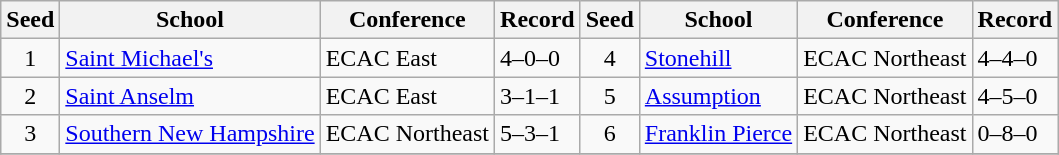<table class="wikitable">
<tr>
<th>Seed</th>
<th>School</th>
<th>Conference</th>
<th>Record</th>
<th>Seed</th>
<th>School</th>
<th>Conference</th>
<th>Record</th>
</tr>
<tr>
<td align=center>1</td>
<td><a href='#'>Saint Michael's</a></td>
<td>ECAC East</td>
<td>4–0–0</td>
<td align=center>4</td>
<td><a href='#'>Stonehill</a></td>
<td>ECAC Northeast</td>
<td>4–4–0</td>
</tr>
<tr>
<td align=center>2</td>
<td><a href='#'>Saint Anselm</a></td>
<td>ECAC East</td>
<td>3–1–1</td>
<td align=center>5</td>
<td><a href='#'>Assumption</a></td>
<td>ECAC Northeast</td>
<td>4–5–0</td>
</tr>
<tr>
<td align=center>3</td>
<td><a href='#'>Southern New Hampshire</a></td>
<td>ECAC Northeast</td>
<td>5–3–1</td>
<td align=center>6</td>
<td><a href='#'>Franklin Pierce</a></td>
<td>ECAC Northeast</td>
<td>0–8–0</td>
</tr>
<tr>
</tr>
</table>
